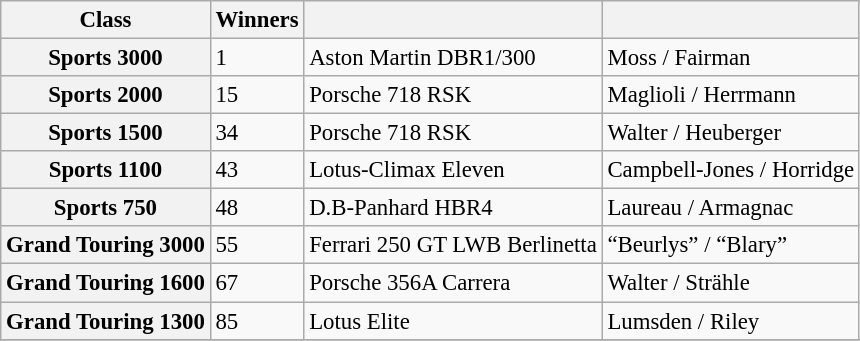<table class="wikitable" style="font-size: 95%">
<tr>
<th>Class</th>
<th>Winners</th>
<th></th>
<th></th>
</tr>
<tr>
<th>Sports 3000</th>
<td>1</td>
<td>Aston Martin DBR1/300</td>
<td>Moss / Fairman</td>
</tr>
<tr>
<th>Sports 2000</th>
<td>15</td>
<td>Porsche 718 RSK</td>
<td>Maglioli / Herrmann</td>
</tr>
<tr>
<th>Sports 1500</th>
<td>34</td>
<td>Porsche 718 RSK</td>
<td>Walter / Heuberger</td>
</tr>
<tr>
<th>Sports 1100</th>
<td>43</td>
<td>Lotus-Climax Eleven</td>
<td>Campbell-Jones / Horridge</td>
</tr>
<tr>
<th>Sports 750</th>
<td>48</td>
<td>D.B-Panhard HBR4</td>
<td>Laureau / Armagnac</td>
</tr>
<tr>
<th>Grand Touring 3000</th>
<td>55</td>
<td>Ferrari 250 GT LWB Berlinetta</td>
<td>“Beurlys” / “Blary”</td>
</tr>
<tr>
<th>Grand Touring 1600</th>
<td>67</td>
<td>Porsche 356A Carrera</td>
<td>Walter / Strähle</td>
</tr>
<tr>
<th>Grand Touring 1300</th>
<td>85</td>
<td>Lotus Elite</td>
<td>Lumsden / Riley</td>
</tr>
<tr>
</tr>
</table>
